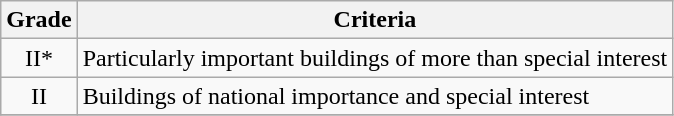<table class="wikitable" border="1">
<tr>
<th>Grade</th>
<th>Criteria</th>
</tr>
<tr>
<td align="center" >II*</td>
<td>Particularly important buildings of more than special interest</td>
</tr>
<tr>
<td align="center" >II</td>
<td>Buildings of national importance and special interest</td>
</tr>
<tr>
</tr>
</table>
